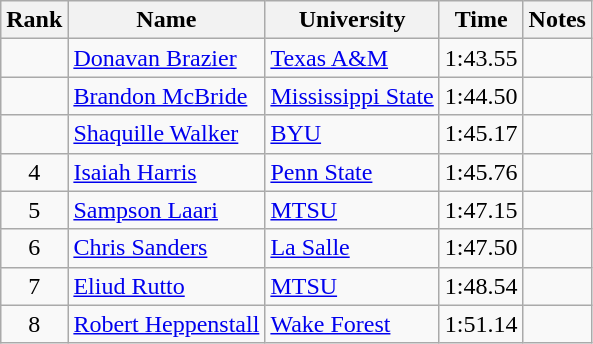<table class="wikitable sortable" style="text-align:center">
<tr>
<th>Rank</th>
<th>Name</th>
<th>University</th>
<th>Time</th>
<th>Notes</th>
</tr>
<tr>
<td></td>
<td align=left><a href='#'>Donavan Brazier</a></td>
<td align=left><a href='#'>Texas A&M</a></td>
<td>1:43.55</td>
<td><strong></strong></td>
</tr>
<tr>
<td></td>
<td align=left><a href='#'>Brandon McBride</a> </td>
<td align=left><a href='#'>Mississippi State</a></td>
<td>1:44.50</td>
<td></td>
</tr>
<tr>
<td></td>
<td align=left><a href='#'>Shaquille Walker</a></td>
<td align=left><a href='#'>BYU</a></td>
<td>1:45.17</td>
<td></td>
</tr>
<tr>
<td>4</td>
<td align=left><a href='#'>Isaiah Harris</a></td>
<td align=left><a href='#'>Penn State</a></td>
<td>1:45.76</td>
<td></td>
</tr>
<tr>
<td>5</td>
<td align=left><a href='#'>Sampson Laari</a> </td>
<td align=left><a href='#'>MTSU</a></td>
<td>1:47.15</td>
<td></td>
</tr>
<tr>
<td>6</td>
<td align=left><a href='#'>Chris Sanders</a></td>
<td align=left><a href='#'>La Salle</a></td>
<td>1:47.50</td>
<td></td>
</tr>
<tr>
<td>7</td>
<td align=left><a href='#'>Eliud Rutto</a> </td>
<td align=left><a href='#'>MTSU</a></td>
<td>1:48.54</td>
<td></td>
</tr>
<tr>
<td>8</td>
<td align=left><a href='#'>Robert Heppenstall</a> </td>
<td align=left><a href='#'>Wake Forest</a></td>
<td>1:51.14</td>
<td></td>
</tr>
</table>
